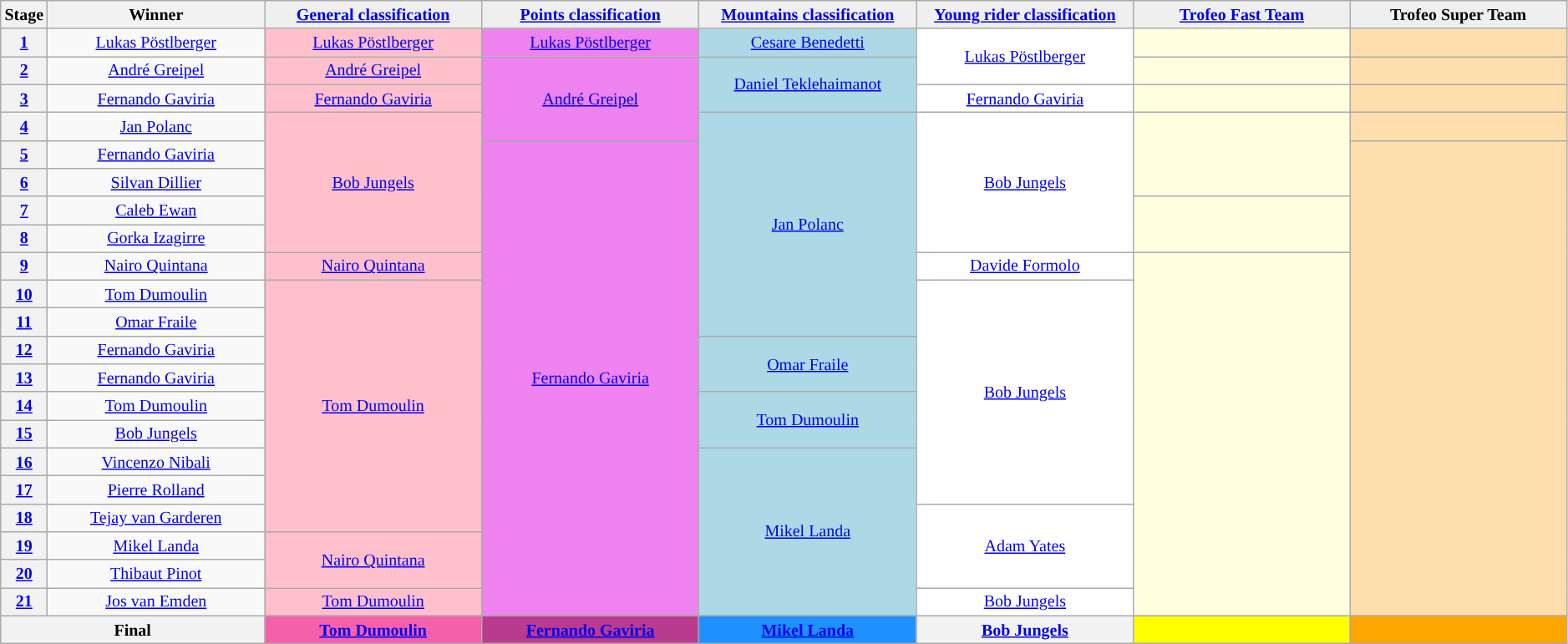<table class="wikitable" style="text-align: center; font-size:smaller;">
<tr style="background:#efefef;">
<th style="width:1%;">Stage</th>
<th style="width:14%;">Winner</th>
<th style="background:#efefef; width:14%;"><a href='#'>General classification</a><br></th>
<th style="background:#efefef; width:14%;"><a href='#'>Points classification</a><br></th>
<th style="background:#efefef; width:14%;"><a href='#'>Mountains classification</a><br></th>
<th style="background:#efefef; width:14%;"><a href='#'>Young rider classification</a><br></th>
<th style="background:#efefef; width:14%;"><a href='#'>Trofeo Fast Team</a></th>
<th style="background:#efefef; width:14%;">Trofeo Super Team</th>
</tr>
<tr>
<th><a href='#'>1</a></th>
<td><a href='#'>Lukas Pöstlberger</a></td>
<td style="background:pink;"><a href='#'>Lukas Pöstlberger</a></td>
<td style="background:violet;"><a href='#'>Lukas Pöstlberger</a></td>
<td style="background:lightblue;"><a href='#'>Cesare Benedetti</a></td>
<td style="background:white;" rowspan=2><a href='#'>Lukas Pöstlberger</a></td>
<td style="background:lightyellow;"></td>
<td style="background:navajowhite;"></td>
</tr>
<tr>
<th><a href='#'>2</a></th>
<td><a href='#'>André Greipel</a></td>
<td style="background:pink;"><a href='#'>André Greipel</a></td>
<td style="background:violet;" rowspan=3><a href='#'>André Greipel</a></td>
<td style="background:lightblue;" rowspan=2><a href='#'>Daniel Teklehaimanot</a></td>
<td style="background:lightyellow;"></td>
<td style="background:navajowhite;"></td>
</tr>
<tr>
<th><a href='#'>3</a></th>
<td><a href='#'>Fernando Gaviria</a></td>
<td style="background:pink;"><a href='#'>Fernando Gaviria</a></td>
<td style="background:white;"><a href='#'>Fernando Gaviria</a></td>
<td style="background:lightyellow;"></td>
<td style="background:navajowhite;"></td>
</tr>
<tr>
<th><a href='#'>4</a></th>
<td><a href='#'>Jan Polanc</a></td>
<td style="background:pink;" rowspan=5><a href='#'>Bob Jungels</a></td>
<td style="background:lightblue;" rowspan=8><a href='#'>Jan Polanc</a></td>
<td style="background:white;" rowspan=5><a href='#'>Bob Jungels</a></td>
<td style="background:lightyellow;" rowspan=3></td>
<td style="background:navajowhite;"></td>
</tr>
<tr>
<th><a href='#'>5</a></th>
<td><a href='#'>Fernando Gaviria</a></td>
<td style="background:violet;" rowspan=17><a href='#'>Fernando Gaviria</a></td>
<td style="background:navajowhite;" rowspan=17></td>
</tr>
<tr>
<th><a href='#'>6</a></th>
<td><a href='#'>Silvan Dillier</a></td>
</tr>
<tr>
<th><a href='#'>7</a></th>
<td><a href='#'>Caleb Ewan</a></td>
<td style="background:lightyellow;" rowspan=2></td>
</tr>
<tr>
<th><a href='#'>8</a></th>
<td><a href='#'>Gorka Izagirre</a></td>
</tr>
<tr>
<th><a href='#'>9</a></th>
<td><a href='#'>Nairo Quintana</a></td>
<td style="background:pink;"><a href='#'>Nairo Quintana</a></td>
<td style="background:white;"><a href='#'>Davide Formolo</a></td>
<td style="background:lightyellow;" rowspan=13></td>
</tr>
<tr>
<th><a href='#'>10</a></th>
<td><a href='#'>Tom Dumoulin</a></td>
<td style="background:pink;" rowspan=9><a href='#'>Tom Dumoulin</a></td>
<td style="background:white;" rowspan=8><a href='#'>Bob Jungels</a></td>
</tr>
<tr>
<th><a href='#'>11</a></th>
<td><a href='#'>Omar Fraile</a></td>
</tr>
<tr>
<th><a href='#'>12</a></th>
<td><a href='#'>Fernando Gaviria</a></td>
<td style="background:lightblue;" rowspan=2><a href='#'>Omar Fraile</a></td>
</tr>
<tr>
<th><a href='#'>13</a></th>
<td><a href='#'>Fernando Gaviria</a></td>
</tr>
<tr>
<th><a href='#'>14</a></th>
<td><a href='#'>Tom Dumoulin</a></td>
<td style="background:lightblue;" rowspan=2><a href='#'>Tom Dumoulin</a></td>
</tr>
<tr>
<th><a href='#'>15</a></th>
<td><a href='#'>Bob Jungels</a></td>
</tr>
<tr>
<th><a href='#'>16</a></th>
<td><a href='#'>Vincenzo Nibali</a></td>
<td style="background:lightblue;" rowspan=6><a href='#'>Mikel Landa</a></td>
</tr>
<tr>
<th><a href='#'>17</a></th>
<td><a href='#'>Pierre Rolland</a></td>
</tr>
<tr>
<th><a href='#'>18</a></th>
<td><a href='#'>Tejay van Garderen</a></td>
<td style="background:white;" rowspan=3><a href='#'>Adam Yates</a></td>
</tr>
<tr>
<th><a href='#'>19</a></th>
<td><a href='#'>Mikel Landa</a></td>
<td style="background:pink;" rowspan=2><a href='#'>Nairo Quintana</a></td>
</tr>
<tr>
<th><a href='#'>20</a></th>
<td><a href='#'>Thibaut Pinot</a></td>
</tr>
<tr>
<th><a href='#'>21</a></th>
<td><a href='#'>Jos van Emden</a></td>
<td style="background:pink;"><a href='#'>Tom Dumoulin</a></td>
<td style="background:white;"><a href='#'>Bob Jungels</a></td>
</tr>
<tr>
<th colspan=2>Final</th>
<th style="background:#F660AB;"><a href='#'>Tom Dumoulin</a></th>
<th style="background:#B93B8F;"><a href='#'>Fernando Gaviria</a></th>
<th style="background:dodgerblue;"><a href='#'>Mikel Landa</a></th>
<th style="background:offwhite;"><a href='#'>Bob Jungels</a></th>
<th style="background:yellow;"></th>
<th style="background:orange;"></th>
</tr>
</table>
